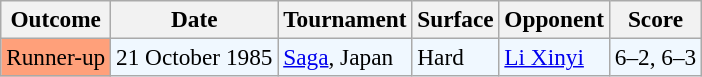<table class="sortable wikitable" style=font-size:97%>
<tr>
<th>Outcome</th>
<th>Date</th>
<th>Tournament</th>
<th>Surface</th>
<th>Opponent</th>
<th>Score</th>
</tr>
<tr bgcolor="#f0f8ff">
<td style="background:#ffa07a;">Runner-up</td>
<td>21 October 1985</td>
<td><a href='#'>Saga</a>, Japan</td>
<td>Hard</td>
<td> <a href='#'>Li Xinyi</a></td>
<td>6–2, 6–3</td>
</tr>
</table>
